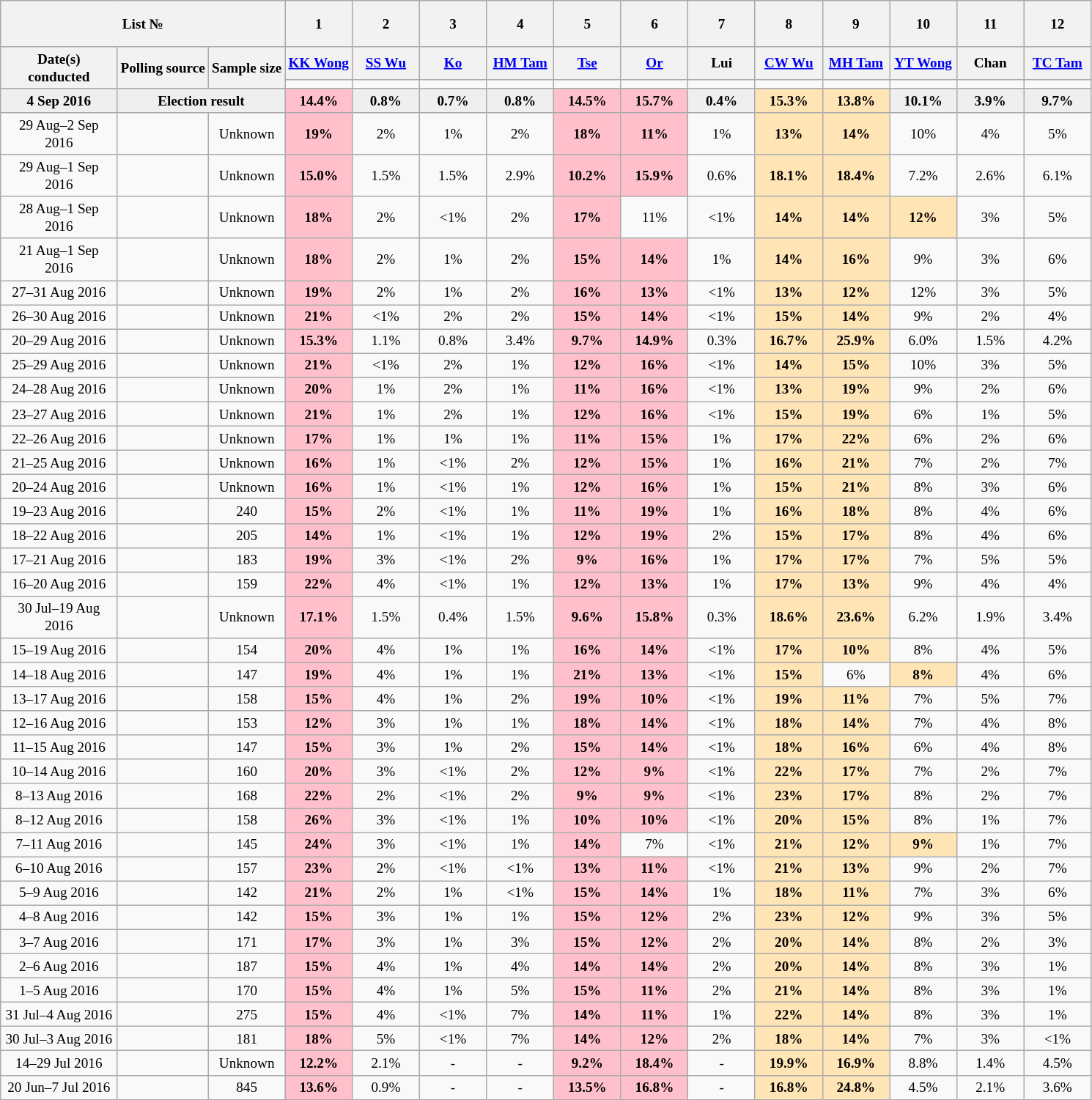<table class="wikitable collapsible" style="text-align:center; font-size:80%; line-height:16px; margin-bottom:0">
<tr style="height:42px; background:#e9e9e9;">
<th colspan=3>List №</th>
<th>1</th>
<th>2</th>
<th>3</th>
<th>4</th>
<th>5</th>
<th>6</th>
<th>7</th>
<th>8</th>
<th>9</th>
<th>10</th>
<th>11</th>
<th>12</th>
</tr>
<tr>
<th rowspan=2 width=100px>Date(s)<br>conducted</th>
<th rowspan="2">Polling source</th>
<th rowspan=2>Sample size</th>
<th width=55px><a href='#'>KK Wong</a><br></th>
<th width=55px><a href='#'>SS Wu</a><br></th>
<th width=55px><a href='#'>Ko</a><br></th>
<th width=55px><a href='#'>HM Tam</a><br></th>
<th width=55px><a href='#'>Tse</a></th>
<th width=55px><a href='#'>Or</a><br></th>
<th width=55px>Lui</th>
<th width=55px><a href='#'>CW Wu</a><br></th>
<th width=55px><a href='#'>MH Tam</a><br></th>
<th width=55px><a href='#'>YT Wong</a><br></th>
<th width=55px>Chan<br></th>
<th width=55px><a href='#'>TC Tam</a><br></th>
</tr>
<tr>
<td></td>
<td></td>
<td></td>
<td></td>
<td></td>
<td></td>
<td></td>
<td></td>
<td></td>
<td></td>
<td></td>
<td></td>
</tr>
<tr style="background:#EFEFEF; font-weight:bold;">
<td><strong>4 Sep 2016</strong></td>
<td colspan=2><strong>Election result</strong></td>
<td bgcolor="Pink"><strong>14.4%</strong></td>
<td>0.8%</td>
<td>0.7%</td>
<td>0.8%</td>
<td bgcolor="Pink"><strong>14.5%</strong></td>
<td bgcolor="Pink"><strong>15.7%</strong></td>
<td>0.4%</td>
<td bgcolor="Moccasin"><strong>15.3%</strong></td>
<td bgcolor="Moccasin"><strong>13.8%</strong></td>
<td>10.1%</td>
<td>3.9%</td>
<td>9.7%</td>
</tr>
<tr>
<td>29 Aug–2 Sep 2016</td>
<td></td>
<td>Unknown</td>
<td bgcolor="Pink"><strong>19%</strong></td>
<td>2%</td>
<td>1%</td>
<td>2%</td>
<td bgcolor="Pink"><strong>18%</strong></td>
<td bgcolor="Pink"><strong>11%</strong></td>
<td>1%</td>
<td bgcolor="Moccasin"><strong>13%</strong></td>
<td bgcolor="Moccasin"><strong>14%</strong></td>
<td>10%</td>
<td>4%</td>
<td>5%</td>
</tr>
<tr>
<td>29 Aug–1 Sep 2016</td>
<td></td>
<td>Unknown</td>
<td bgcolor="Pink"><strong>15.0%</strong></td>
<td>1.5%</td>
<td>1.5%</td>
<td>2.9%</td>
<td bgcolor="Pink"><strong>10.2%</strong></td>
<td bgcolor="Pink"><strong>15.9%</strong></td>
<td>0.6%</td>
<td bgcolor="Moccasin"><strong>18.1%</strong></td>
<td bgcolor="Moccasin"><strong>18.4%</strong></td>
<td>7.2%</td>
<td>2.6%</td>
<td>6.1%</td>
</tr>
<tr>
<td>28 Aug–1 Sep 2016</td>
<td></td>
<td>Unknown</td>
<td bgcolor="Pink"><strong>18%</strong></td>
<td>2%</td>
<td><1%</td>
<td>2%</td>
<td bgcolor="Pink"><strong>17%</strong></td>
<td>11%</td>
<td><1%</td>
<td bgcolor="Moccasin"><strong>14%</strong></td>
<td bgcolor="Moccasin"><strong>14%</strong></td>
<td bgcolor="Moccasin"><strong>12%</strong></td>
<td>3%</td>
<td>5%</td>
</tr>
<tr>
<td>21 Aug–1 Sep 2016</td>
<td></td>
<td>Unknown</td>
<td bgcolor="Pink"><strong>18%</strong></td>
<td>2%</td>
<td>1%</td>
<td>2%</td>
<td bgcolor="Pink"><strong>15%</strong></td>
<td bgcolor="Pink"><strong>14%</strong></td>
<td>1%</td>
<td bgcolor="Moccasin"><strong>14%</strong></td>
<td bgcolor="Moccasin"><strong>16%</strong></td>
<td>9%</td>
<td>3%</td>
<td>6%</td>
</tr>
<tr>
<td>27–31 Aug 2016</td>
<td></td>
<td>Unknown</td>
<td bgcolor="Pink"><strong>19%</strong></td>
<td>2%</td>
<td>1%</td>
<td>2%</td>
<td bgcolor="Pink"><strong>16%</strong></td>
<td bgcolor="Pink"><strong>13%</strong></td>
<td><1%</td>
<td bgcolor="Moccasin"><strong>13%</strong></td>
<td bgcolor="Moccasin"><strong>12%</strong></td>
<td>12%</td>
<td>3%</td>
<td>5%</td>
</tr>
<tr>
<td>26–30 Aug 2016</td>
<td></td>
<td>Unknown</td>
<td bgcolor="Pink"><strong>21%</strong></td>
<td><1%</td>
<td>2%</td>
<td>2%</td>
<td bgcolor="Pink"><strong>15%</strong></td>
<td bgcolor="Pink"><strong>14%</strong></td>
<td><1%</td>
<td bgcolor="Moccasin"><strong>15%</strong></td>
<td bgcolor="Moccasin"><strong>14%</strong></td>
<td>9%</td>
<td>2%</td>
<td>4%</td>
</tr>
<tr>
<td>20–29 Aug 2016</td>
<td></td>
<td>Unknown</td>
<td bgcolor="Pink"><strong>15.3%</strong></td>
<td>1.1%</td>
<td>0.8%</td>
<td>3.4%</td>
<td bgcolor="Pink"><strong>9.7%</strong></td>
<td bgcolor="Pink"><strong>14.9%</strong></td>
<td>0.3%</td>
<td bgcolor="Moccasin"><strong>16.7%</strong></td>
<td bgcolor="Moccasin"><strong>25.9%</strong></td>
<td>6.0%</td>
<td>1.5%</td>
<td>4.2%</td>
</tr>
<tr>
<td>25–29 Aug 2016</td>
<td></td>
<td>Unknown</td>
<td bgcolor="Pink"><strong>21%</strong></td>
<td><1%</td>
<td>2%</td>
<td>1%</td>
<td bgcolor="Pink"><strong>12%</strong></td>
<td bgcolor="Pink"><strong>16%</strong></td>
<td><1%</td>
<td bgcolor="Moccasin"><strong>14%</strong></td>
<td bgcolor="Moccasin"><strong>15%</strong></td>
<td>10%</td>
<td>3%</td>
<td>5%</td>
</tr>
<tr>
<td>24–28 Aug 2016</td>
<td></td>
<td>Unknown</td>
<td bgcolor="Pink"><strong>20%</strong></td>
<td>1%</td>
<td>2%</td>
<td>1%</td>
<td bgcolor="Pink"><strong>11%</strong></td>
<td bgcolor="Pink"><strong>16%</strong></td>
<td><1%</td>
<td bgcolor="Moccasin"><strong>13%</strong></td>
<td bgcolor="Moccasin"><strong>19%</strong></td>
<td>9%</td>
<td>2%</td>
<td>6%</td>
</tr>
<tr>
<td>23–27 Aug 2016</td>
<td></td>
<td>Unknown</td>
<td bgcolor="Pink"><strong>21%</strong></td>
<td>1%</td>
<td>2%</td>
<td>1%</td>
<td bgcolor="Pink"><strong>12%</strong></td>
<td bgcolor="Pink"><strong>16%</strong></td>
<td><1%</td>
<td bgcolor="Moccasin"><strong>15%</strong></td>
<td bgcolor="Moccasin"><strong>19%</strong></td>
<td>6%</td>
<td>1%</td>
<td>5%</td>
</tr>
<tr>
<td>22–26 Aug 2016</td>
<td></td>
<td>Unknown</td>
<td bgcolor="Pink"><strong>17%</strong></td>
<td>1%</td>
<td>1%</td>
<td>1%</td>
<td bgcolor="Pink"><strong>11%</strong></td>
<td bgcolor="Pink"><strong>15%</strong></td>
<td>1%</td>
<td bgcolor="Moccasin"><strong>17%</strong></td>
<td bgcolor="Moccasin"><strong>22%</strong></td>
<td>6%</td>
<td>2%</td>
<td>6%</td>
</tr>
<tr>
<td>21–25 Aug 2016</td>
<td></td>
<td>Unknown</td>
<td bgcolor="Pink"><strong>16%</strong></td>
<td>1%</td>
<td><1%</td>
<td>2%</td>
<td bgcolor="Pink"><strong>12%</strong></td>
<td bgcolor="Pink"><strong>15%</strong></td>
<td>1%</td>
<td bgcolor="Moccasin"><strong>16%</strong></td>
<td bgcolor="Moccasin"><strong>21%</strong></td>
<td>7%</td>
<td>2%</td>
<td>7%</td>
</tr>
<tr>
<td>20–24 Aug 2016</td>
<td></td>
<td>Unknown</td>
<td bgcolor="Pink"><strong>16%</strong></td>
<td>1%</td>
<td><1%</td>
<td>1%</td>
<td bgcolor="Pink"><strong>12%</strong></td>
<td bgcolor="Pink"><strong>16%</strong></td>
<td>1%</td>
<td bgcolor="Moccasin"><strong>15%</strong></td>
<td bgcolor="Moccasin"><strong>21%</strong></td>
<td>8%</td>
<td>3%</td>
<td>6%</td>
</tr>
<tr>
<td>19–23 Aug 2016</td>
<td></td>
<td>240</td>
<td bgcolor="Pink"><strong>15%</strong></td>
<td>2%</td>
<td><1%</td>
<td>1%</td>
<td bgcolor="Pink"><strong>11%</strong></td>
<td bgcolor="Pink"><strong>19%</strong></td>
<td>1%</td>
<td bgcolor="Moccasin"><strong>16%</strong></td>
<td bgcolor="Moccasin"><strong>18%</strong></td>
<td>8%</td>
<td>4%</td>
<td>6%</td>
</tr>
<tr>
<td>18–22 Aug 2016</td>
<td></td>
<td>205</td>
<td bgcolor="Pink"><strong>14%</strong></td>
<td>1%</td>
<td><1%</td>
<td>1%</td>
<td bgcolor="Pink"><strong>12%</strong></td>
<td bgcolor="Pink"><strong>19%</strong></td>
<td>2%</td>
<td bgcolor="Moccasin"><strong>15%</strong></td>
<td bgcolor="Moccasin"><strong>17%</strong></td>
<td>8%</td>
<td>4%</td>
<td>6%</td>
</tr>
<tr>
<td>17–21 Aug 2016</td>
<td></td>
<td>183</td>
<td bgcolor="Pink"><strong>19%</strong></td>
<td>3%</td>
<td><1%</td>
<td>2%</td>
<td bgcolor="Pink"><strong>9%</strong></td>
<td bgcolor="Pink"><strong>16%</strong></td>
<td>1%</td>
<td bgcolor="Moccasin"><strong>17%</strong></td>
<td bgcolor="Moccasin"><strong>17%</strong></td>
<td>7%</td>
<td>5%</td>
<td>5%</td>
</tr>
<tr>
<td>16–20 Aug 2016</td>
<td></td>
<td>159</td>
<td bgcolor="Pink"><strong>22%</strong></td>
<td>4%</td>
<td><1%</td>
<td>1%</td>
<td bgcolor="Pink"><strong>12%</strong></td>
<td bgcolor="Pink"><strong>13%</strong></td>
<td>1%</td>
<td bgcolor="Moccasin"><strong>17%</strong></td>
<td bgcolor="Moccasin"><strong>13%</strong></td>
<td>9%</td>
<td>4%</td>
<td>4%</td>
</tr>
<tr>
<td>30 Jul–19 Aug 2016</td>
<td></td>
<td>Unknown</td>
<td bgcolor="Pink"><strong>17.1%</strong></td>
<td>1.5%</td>
<td>0.4%</td>
<td>1.5%</td>
<td bgcolor="Pink"><strong>9.6%</strong></td>
<td bgcolor="Pink"><strong>15.8%</strong></td>
<td>0.3%</td>
<td bgcolor="Moccasin"><strong>18.6%</strong></td>
<td bgcolor="Moccasin"><strong>23.6%</strong></td>
<td>6.2%</td>
<td>1.9%</td>
<td>3.4%</td>
</tr>
<tr>
<td>15–19 Aug 2016</td>
<td></td>
<td>154</td>
<td bgcolor="Pink"><strong>20%</strong></td>
<td>4%</td>
<td>1%</td>
<td>1%</td>
<td bgcolor="Pink"><strong>16%</strong></td>
<td bgcolor="Pink"><strong>14%</strong></td>
<td><1%</td>
<td bgcolor="Moccasin"><strong>17%</strong></td>
<td bgcolor="Moccasin"><strong>10%</strong></td>
<td>8%</td>
<td>4%</td>
<td>5%</td>
</tr>
<tr>
<td>14–18 Aug 2016</td>
<td></td>
<td>147</td>
<td bgcolor="Pink"><strong>19%</strong></td>
<td>4%</td>
<td>1%</td>
<td>1%</td>
<td bgcolor="Pink"><strong>21%</strong></td>
<td bgcolor="Pink"><strong>13%</strong></td>
<td><1%</td>
<td bgcolor="Moccasin"><strong>15%</strong></td>
<td>6%</td>
<td bgcolor="Moccasin"><strong>8%</strong></td>
<td>4%</td>
<td>6%</td>
</tr>
<tr>
<td>13–17 Aug 2016</td>
<td></td>
<td>158</td>
<td bgcolor="Pink"><strong>15%</strong></td>
<td>4%</td>
<td>1%</td>
<td>2%</td>
<td bgcolor="Pink"><strong>19%</strong></td>
<td bgcolor="Pink"><strong>10%</strong></td>
<td><1%</td>
<td bgcolor="Moccasin"><strong>19%</strong></td>
<td bgcolor="Moccasin"><strong>11%</strong></td>
<td>7%</td>
<td>5%</td>
<td>7%</td>
</tr>
<tr>
<td>12–16 Aug 2016</td>
<td></td>
<td>153</td>
<td bgcolor="Pink"><strong>12%</strong></td>
<td>3%</td>
<td>1%</td>
<td>1%</td>
<td bgcolor="Pink"><strong>18%</strong></td>
<td bgcolor="Pink"><strong>14%</strong></td>
<td><1%</td>
<td bgcolor="Moccasin"><strong>18%</strong></td>
<td bgcolor="Moccasin"><strong>14%</strong></td>
<td>7%</td>
<td>4%</td>
<td>8%</td>
</tr>
<tr>
<td>11–15 Aug 2016</td>
<td></td>
<td>147</td>
<td bgcolor="Pink"><strong>15%</strong></td>
<td>3%</td>
<td>1%</td>
<td>2%</td>
<td bgcolor="Pink"><strong>15%</strong></td>
<td bgcolor="Pink"><strong>14%</strong></td>
<td><1%</td>
<td bgcolor="Moccasin"><strong>18%</strong></td>
<td bgcolor="Moccasin"><strong>16%</strong></td>
<td>6%</td>
<td>4%</td>
<td>8%</td>
</tr>
<tr>
<td>10–14 Aug 2016</td>
<td></td>
<td>160</td>
<td bgcolor="Pink"><strong>20%</strong></td>
<td>3%</td>
<td><1%</td>
<td>2%</td>
<td bgcolor="Pink"><strong>12%</strong></td>
<td bgcolor="Pink"><strong>9%</strong></td>
<td><1%</td>
<td bgcolor="Moccasin"><strong>22%</strong></td>
<td bgcolor="Moccasin"><strong>17%</strong></td>
<td>7%</td>
<td>2%</td>
<td>7%</td>
</tr>
<tr>
<td>8–13 Aug 2016</td>
<td></td>
<td>168</td>
<td bgcolor="Pink"><strong>22%</strong></td>
<td>2%</td>
<td><1%</td>
<td>2%</td>
<td bgcolor="Pink"><strong>9%</strong></td>
<td bgcolor="Pink"><strong>9%</strong></td>
<td><1%</td>
<td bgcolor="Moccasin"><strong>23%</strong></td>
<td bgcolor="Moccasin"><strong>17%</strong></td>
<td>8%</td>
<td>2%</td>
<td>7%</td>
</tr>
<tr>
<td>8–12 Aug 2016</td>
<td></td>
<td>158</td>
<td bgcolor="Pink"><strong>26%</strong></td>
<td>3%</td>
<td><1%</td>
<td>1%</td>
<td bgcolor="Pink"><strong>10%</strong></td>
<td bgcolor="Pink"><strong>10%</strong></td>
<td><1%</td>
<td bgcolor="Moccasin"><strong>20%</strong></td>
<td bgcolor="Moccasin"><strong>15%</strong></td>
<td>8%</td>
<td>1%</td>
<td>7%</td>
</tr>
<tr>
<td>7–11 Aug 2016</td>
<td></td>
<td>145</td>
<td bgcolor="Pink"><strong>24%</strong></td>
<td>3%</td>
<td><1%</td>
<td>1%</td>
<td bgcolor="Pink"><strong>14%</strong></td>
<td>7%</td>
<td><1%</td>
<td bgcolor="Moccasin"><strong>21%</strong></td>
<td bgcolor="Moccasin"><strong>12%</strong></td>
<td bgcolor="Moccasin"><strong>9%</strong></td>
<td>1%</td>
<td>7%</td>
</tr>
<tr>
<td>6–10 Aug 2016</td>
<td></td>
<td>157</td>
<td bgcolor="Pink"><strong>23%</strong></td>
<td>2%</td>
<td><1%</td>
<td><1%</td>
<td bgcolor="Pink"><strong>13%</strong></td>
<td bgcolor="Pink"><strong>11%</strong></td>
<td><1%</td>
<td bgcolor="Moccasin"><strong>21%</strong></td>
<td bgcolor="Moccasin"><strong>13%</strong></td>
<td>9%</td>
<td>2%</td>
<td>7%</td>
</tr>
<tr>
<td>5–9 Aug 2016</td>
<td></td>
<td>142</td>
<td bgcolor="Pink"><strong>21%</strong></td>
<td>2%</td>
<td>1%</td>
<td><1%</td>
<td bgcolor="Pink"><strong>15%</strong></td>
<td bgcolor="Pink"><strong>14%</strong></td>
<td>1%</td>
<td bgcolor="Moccasin"><strong>18%</strong></td>
<td bgcolor="Moccasin"><strong>11%</strong></td>
<td>7%</td>
<td>3%</td>
<td>6%</td>
</tr>
<tr>
<td>4–8 Aug 2016</td>
<td></td>
<td>142</td>
<td bgcolor="Pink"><strong>15%</strong></td>
<td>3%</td>
<td>1%</td>
<td>1%</td>
<td bgcolor="Pink"><strong>15%</strong></td>
<td bgcolor="Pink"><strong>12%</strong></td>
<td>2%</td>
<td bgcolor="Moccasin"><strong>23%</strong></td>
<td bgcolor="Moccasin"><strong>12%</strong></td>
<td>9%</td>
<td>3%</td>
<td>5%</td>
</tr>
<tr>
<td>3–7 Aug 2016</td>
<td></td>
<td>171</td>
<td bgcolor="Pink"><strong>17%</strong></td>
<td>3%</td>
<td>1%</td>
<td>3%</td>
<td bgcolor="Pink"><strong>15%</strong></td>
<td bgcolor="Pink"><strong>12%</strong></td>
<td>2%</td>
<td bgcolor="Moccasin"><strong>20%</strong></td>
<td bgcolor="Moccasin"><strong>14%</strong></td>
<td>8%</td>
<td>2%</td>
<td>3%</td>
</tr>
<tr>
<td>2–6 Aug 2016</td>
<td></td>
<td>187</td>
<td bgcolor="Pink"><strong>15%</strong></td>
<td>4%</td>
<td>1%</td>
<td>4%</td>
<td bgcolor="Pink"><strong>14%</strong></td>
<td bgcolor="Pink"><strong>14%</strong></td>
<td>2%</td>
<td bgcolor="Moccasin"><strong>20%</strong></td>
<td bgcolor="Moccasin"><strong>14%</strong></td>
<td>8%</td>
<td>3%</td>
<td>1%</td>
</tr>
<tr>
<td>1–5 Aug 2016</td>
<td></td>
<td>170</td>
<td bgcolor="Pink"><strong>15%</strong></td>
<td>4%</td>
<td>1%</td>
<td>5%</td>
<td bgcolor="Pink"><strong>15%</strong></td>
<td bgcolor="Pink"><strong>11%</strong></td>
<td>2%</td>
<td bgcolor="Moccasin"><strong>21%</strong></td>
<td bgcolor="Moccasin"><strong>14%</strong></td>
<td>8%</td>
<td>3%</td>
<td>1%</td>
</tr>
<tr>
<td>31 Jul–4 Aug 2016</td>
<td></td>
<td>275</td>
<td bgcolor="Pink"><strong>15%</strong></td>
<td>4%</td>
<td><1%</td>
<td>7%</td>
<td bgcolor="Pink"><strong>14%</strong></td>
<td bgcolor="Pink"><strong>11%</strong></td>
<td>1%</td>
<td bgcolor="Moccasin"><strong>22%</strong></td>
<td bgcolor="Moccasin"><strong>14%</strong></td>
<td>8%</td>
<td>3%</td>
<td>1%</td>
</tr>
<tr>
<td>30 Jul–3 Aug 2016</td>
<td></td>
<td>181</td>
<td bgcolor="Pink"><strong>18%</strong></td>
<td>5%</td>
<td><1%</td>
<td>7%</td>
<td bgcolor="Pink"><strong>14%</strong></td>
<td bgcolor="Pink"><strong>12%</strong></td>
<td>2%</td>
<td bgcolor="Moccasin"><strong>18%</strong></td>
<td bgcolor="Moccasin"><strong>14%</strong></td>
<td>7%</td>
<td>3%</td>
<td><1%</td>
</tr>
<tr>
<td>14–29 Jul 2016</td>
<td></td>
<td>Unknown</td>
<td bgcolor="Pink"><strong>12.2%</strong></td>
<td>2.1%</td>
<td>-</td>
<td>-</td>
<td bgcolor="Pink"><strong>9.2%</strong></td>
<td bgcolor="Pink"><strong>18.4%</strong></td>
<td>-</td>
<td bgcolor="Moccasin"><strong>19.9%</strong></td>
<td bgcolor="Moccasin"><strong>16.9%</strong></td>
<td>8.8%</td>
<td>1.4%</td>
<td>4.5%</td>
</tr>
<tr>
<td>20 Jun–7 Jul 2016</td>
<td></td>
<td>845</td>
<td bgcolor="Pink"><strong>13.6%</strong></td>
<td>0.9%</td>
<td>-</td>
<td>-</td>
<td bgcolor="Pink"><strong>13.5% </strong></td>
<td bgcolor="Pink"><strong>16.8%</strong></td>
<td>-</td>
<td bgcolor="Moccasin"><strong>16.8%</strong></td>
<td bgcolor="Moccasin"><strong>24.8%</strong></td>
<td>4.5%</td>
<td>2.1%</td>
<td>3.6%</td>
</tr>
</table>
